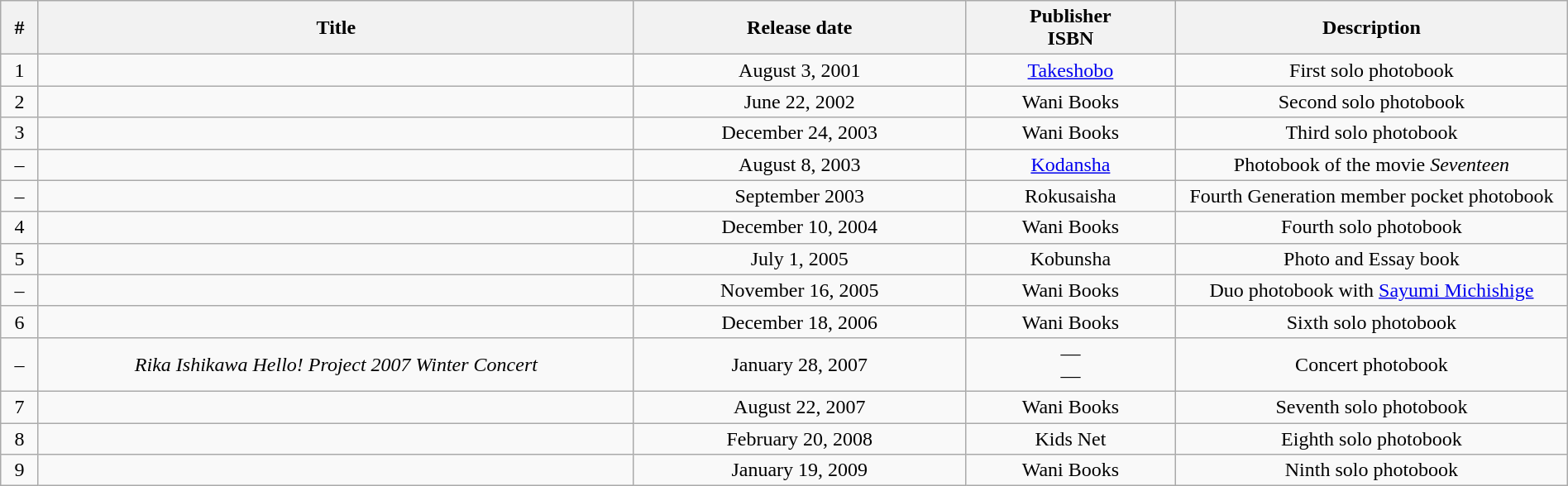<table class="wikitable" width="100%" style="text-align:center" cellpadding="2">
<tr>
<th>#</th>
<th width="38%">Title</th>
<th>Release date</th>
<th>Publisher<br>ISBN</th>
<th width="25%">Description</th>
</tr>
<tr>
<td>1</td>
<td></td>
<td>August 3, 2001</td>
<td><a href='#'>Takeshobo</a><br></td>
<td>First solo photobook</td>
</tr>
<tr>
<td>2</td>
<td></td>
<td>June 22, 2002</td>
<td>Wani Books<br></td>
<td>Second solo photobook</td>
</tr>
<tr>
<td>3</td>
<td></td>
<td>December 24, 2003</td>
<td>Wani Books<br></td>
<td>Third solo photobook</td>
</tr>
<tr>
<td>–</td>
<td></td>
<td>August 8, 2003</td>
<td><a href='#'>Kodansha</a><br></td>
<td>Photobook of the movie <em>Seventeen</em></td>
</tr>
<tr>
<td>–</td>
<td></td>
<td>September 2003</td>
<td>Rokusaisha<br></td>
<td>Fourth Generation member pocket photobook</td>
</tr>
<tr>
<td>4</td>
<td></td>
<td>December 10, 2004</td>
<td>Wani Books<br></td>
<td>Fourth solo photobook</td>
</tr>
<tr>
<td>5</td>
<td></td>
<td>July 1, 2005</td>
<td>Kobunsha<br></td>
<td>Photo and Essay book</td>
</tr>
<tr>
<td>–</td>
<td></td>
<td>November 16, 2005</td>
<td>Wani Books<br></td>
<td>Duo photobook with <a href='#'>Sayumi Michishige</a></td>
</tr>
<tr>
<td>6</td>
<td></td>
<td>December 18, 2006</td>
<td>Wani Books<br></td>
<td>Sixth solo photobook</td>
</tr>
<tr>
<td>–</td>
<td><em>Rika Ishikawa Hello! Project 2007 Winter Concert</em></td>
<td>January 28, 2007</td>
<td>—<br>—</td>
<td>Concert photobook</td>
</tr>
<tr>
<td>7</td>
<td></td>
<td>August 22, 2007</td>
<td>Wani Books<br></td>
<td>Seventh solo photobook</td>
</tr>
<tr>
<td>8</td>
<td></td>
<td>February 20, 2008</td>
<td>Kids Net<br></td>
<td>Eighth solo photobook</td>
</tr>
<tr>
<td>9</td>
<td></td>
<td>January 19, 2009</td>
<td>Wani Books<br></td>
<td>Ninth solo photobook</td>
</tr>
</table>
